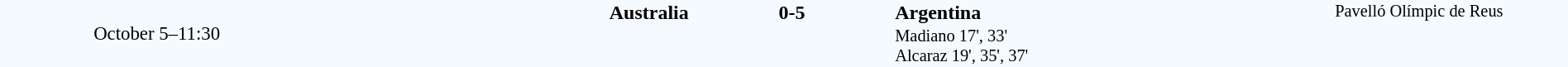<table style="width: 100%; background:#F5FAFF;" cellspacing="0">
<tr>
<td style=font-size:95% align=center rowspan=3 width=20%>October 5–11:30</td>
</tr>
<tr>
<td width=24% align=right><strong>Australia</strong></td>
<td align=center width=13%><strong>0-5</strong></td>
<td width=24%><strong>Argentina</strong></td>
<td style=font-size:85% rowspan=3 valign=top align=center>Pavelló Olímpic de Reus</td>
</tr>
<tr style=font-size:85%>
<td align=right valign=top></td>
<td></td>
<td valign=top>Madiano 17', 33'<br>Alcaraz 19', 35', 37'</td>
</tr>
</table>
